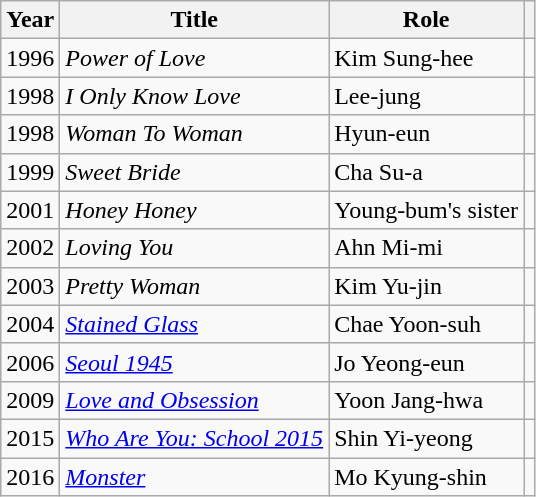<table class="wikitable">
<tr>
<th scope="col">Year</th>
<th scope="col">Title</th>
<th scope="col">Role</th>
<th scope="col"></th>
</tr>
<tr>
<td>1996</td>
<td><em>Power of Love</em></td>
<td>Kim Sung-hee</td>
<td></td>
</tr>
<tr>
<td>1998</td>
<td><em>I Only Know Love</em></td>
<td>Lee-jung</td>
<td></td>
</tr>
<tr>
<td>1998</td>
<td><em>Woman To Woman</em></td>
<td>Hyun-eun</td>
<td></td>
</tr>
<tr>
<td>1999</td>
<td><em>Sweet Bride</em></td>
<td>Cha Su-a</td>
<td></td>
</tr>
<tr>
<td>2001</td>
<td><em>Honey Honey</em></td>
<td>Young-bum's sister</td>
<td></td>
</tr>
<tr>
<td>2002</td>
<td><em>Loving You</em></td>
<td>Ahn Mi-mi</td>
<td></td>
</tr>
<tr>
<td>2003</td>
<td><em>Pretty Woman</em></td>
<td>Kim Yu-jin</td>
<td></td>
</tr>
<tr>
<td>2004</td>
<td><em><a href='#'>Stained Glass</a></em></td>
<td>Chae Yoon-suh</td>
<td></td>
</tr>
<tr>
<td>2006</td>
<td><em><a href='#'>Seoul 1945</a></em></td>
<td>Jo Yeong-eun</td>
<td></td>
</tr>
<tr>
<td>2009</td>
<td><em><a href='#'>Love and Obsession</a></em></td>
<td>Yoon Jang-hwa</td>
<td></td>
</tr>
<tr>
<td>2015</td>
<td><em><a href='#'>Who Are You: School 2015</a></em></td>
<td>Shin Yi-yeong</td>
<td></td>
</tr>
<tr>
<td>2016</td>
<td><em><a href='#'>Monster</a></em></td>
<td>Mo Kyung-shin</td>
<td></td>
</tr>
</table>
